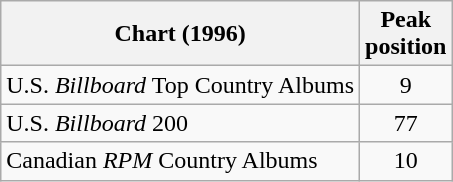<table class="wikitable">
<tr>
<th>Chart (1996)</th>
<th>Peak<br>position</th>
</tr>
<tr>
<td>U.S. <em>Billboard</em> Top Country Albums</td>
<td align="center">9</td>
</tr>
<tr>
<td>U.S. <em>Billboard</em> 200</td>
<td align="center">77</td>
</tr>
<tr>
<td>Canadian <em>RPM</em> Country Albums</td>
<td align="center">10</td>
</tr>
</table>
